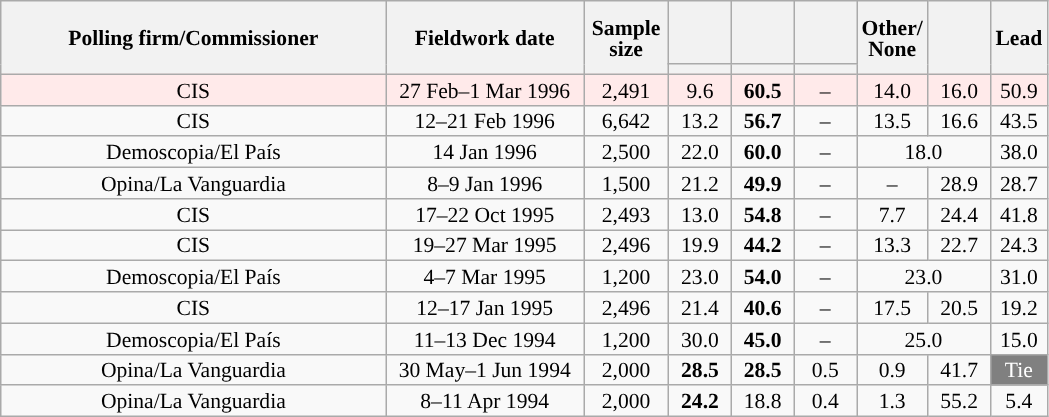<table class="wikitable collapsible collapsed" style="text-align:center; font-size:90%; line-height:14px;">
<tr style="height:42px;">
<th style="width:250px;" rowspan="2">Polling firm/Commissioner</th>
<th style="width:125px;" rowspan="2">Fieldwork date</th>
<th style="width:50px;" rowspan="2">Sample size</th>
<th style="width:35px;"></th>
<th style="width:35px;"></th>
<th style="width:35px;"></th>
<th style="width:35px;" rowspan="2">Other/<br>None</th>
<th style="width:35px;" rowspan="2"></th>
<th style="width:30px;" rowspan="2">Lead</th>
</tr>
<tr>
<th style="color:inherit;background:"></th>
<th style="color:inherit;background:"></th>
<th style="color:inherit;background:"></th>
</tr>
<tr style="background:#FFEAEA;">
<td>CIS</td>
<td>27 Feb–1 Mar 1996</td>
<td>2,491</td>
<td>9.6</td>
<td><strong>60.5</strong></td>
<td>–</td>
<td>14.0</td>
<td>16.0</td>
<td style="background:">50.9</td>
</tr>
<tr>
<td>CIS</td>
<td>12–21 Feb 1996</td>
<td>6,642</td>
<td>13.2</td>
<td><strong>56.7</strong></td>
<td>–</td>
<td>13.5</td>
<td>16.6</td>
<td style="background:">43.5</td>
</tr>
<tr>
<td>Demoscopia/El País</td>
<td>14 Jan 1996</td>
<td>2,500</td>
<td>22.0</td>
<td><strong>60.0</strong></td>
<td>–</td>
<td colspan="2">18.0</td>
<td style="background:">38.0</td>
</tr>
<tr>
<td>Opina/La Vanguardia</td>
<td>8–9 Jan 1996</td>
<td>1,500</td>
<td>21.2</td>
<td><strong>49.9</strong></td>
<td>–</td>
<td>–</td>
<td>28.9</td>
<td style="background:">28.7</td>
</tr>
<tr>
<td>CIS</td>
<td>17–22 Oct 1995</td>
<td>2,493</td>
<td>13.0</td>
<td><strong>54.8</strong></td>
<td>–</td>
<td>7.7</td>
<td>24.4</td>
<td style="background:">41.8</td>
</tr>
<tr>
<td>CIS</td>
<td>19–27 Mar 1995</td>
<td>2,496</td>
<td>19.9</td>
<td><strong>44.2</strong></td>
<td>–</td>
<td>13.3</td>
<td>22.7</td>
<td style="background:">24.3</td>
</tr>
<tr>
<td>Demoscopia/El País</td>
<td>4–7 Mar 1995</td>
<td>1,200</td>
<td>23.0</td>
<td><strong>54.0</strong></td>
<td>–</td>
<td colspan="2">23.0</td>
<td style="background:">31.0</td>
</tr>
<tr>
<td>CIS</td>
<td>12–17 Jan 1995</td>
<td>2,496</td>
<td>21.4</td>
<td><strong>40.6</strong></td>
<td>–</td>
<td>17.5</td>
<td>20.5</td>
<td style="background:">19.2</td>
</tr>
<tr>
<td>Demoscopia/El País</td>
<td>11–13 Dec 1994</td>
<td>1,200</td>
<td>30.0</td>
<td><strong>45.0</strong></td>
<td>–</td>
<td colspan="2">25.0</td>
<td style="background:">15.0</td>
</tr>
<tr>
<td>Opina/La Vanguardia</td>
<td>30 May–1 Jun 1994</td>
<td>2,000</td>
<td><strong>28.5</strong></td>
<td><strong>28.5</strong></td>
<td>0.5</td>
<td>0.9</td>
<td>41.7</td>
<td style="background:gray;color:white;">Tie</td>
</tr>
<tr>
<td>Opina/La Vanguardia</td>
<td>8–11 Apr 1994</td>
<td>2,000</td>
<td><strong>24.2</strong></td>
<td>18.8</td>
<td>0.4</td>
<td>1.3</td>
<td>55.2</td>
<td style="background:">5.4</td>
</tr>
</table>
